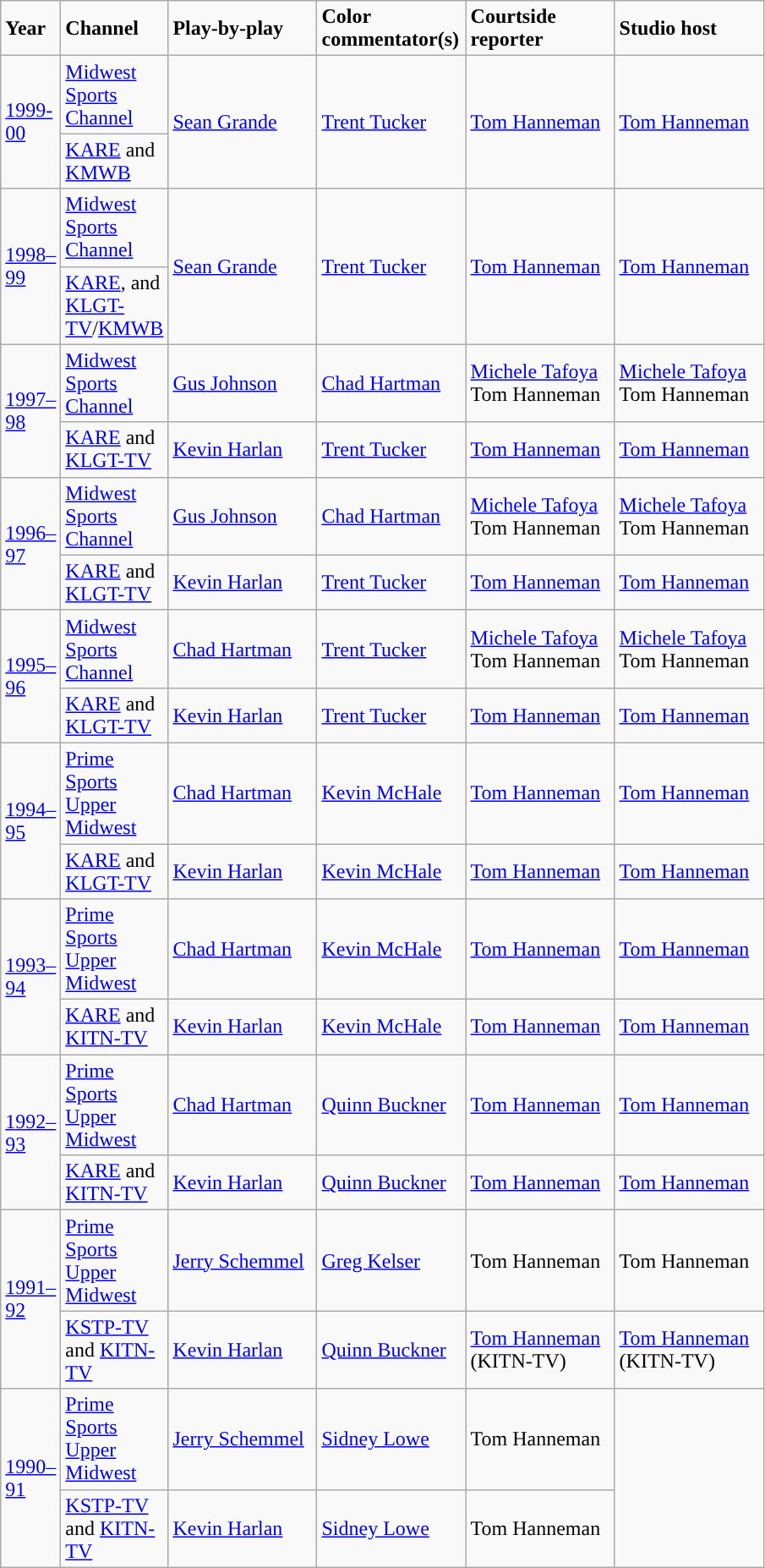<table class="wikitable">
<tr>
<td style="width:40px; "><strong>Year</strong></td>
<td style="width:40px; "><strong>Channel</strong></td>
<td style="width:110px; "><strong>Play-by-play</strong></td>
<td style="width:110px; "><strong>Color commentator(s)</strong></td>
<td style="width:110px; "><strong>Courtside reporter</strong></td>
<td style="width:110px; "><strong>Studio host</strong></td>
</tr>
<tr>
<td rowspan="2"><a href='#'>1999-00</a></td>
<td><a href='#'>Midwest Sports Channel</a></td>
<td rowspan="2"><a href='#'>Sean Grande</a></td>
<td rowspan="2"><a href='#'>Trent Tucker</a></td>
<td rowspan="2"><a href='#'>Tom Hanneman</a></td>
<td rowspan="2"><a href='#'>Tom Hanneman</a></td>
</tr>
<tr>
<td><a href='#'>KARE</a> and <a href='#'>KMWB</a></td>
</tr>
<tr>
<td rowspan="2"><a href='#'>1998–99</a></td>
<td><a href='#'>Midwest Sports Channel</a></td>
<td rowspan="2"><a href='#'>Sean Grande</a></td>
<td rowspan="2"><a href='#'>Trent Tucker</a></td>
<td rowspan="2"><a href='#'>Tom Hanneman</a></td>
<td rowspan="2"><a href='#'>Tom Hanneman</a></td>
</tr>
<tr>
<td><a href='#'>KARE</a>, and <a href='#'>KLGT-TV</a>/<a href='#'>KMWB</a></td>
</tr>
<tr>
<td rowspan="2"><a href='#'>1997–98</a></td>
<td><a href='#'>Midwest Sports Channel</a></td>
<td><a href='#'>Gus Johnson</a></td>
<td><a href='#'>Chad Hartman</a></td>
<td><a href='#'>Michele Tafoya</a><br>Tom Hanneman</td>
<td><a href='#'>Michele Tafoya</a><br>Tom Hanneman</td>
</tr>
<tr>
<td><a href='#'>KARE</a> and  <a href='#'>KLGT-TV</a></td>
<td><a href='#'>Kevin Harlan</a></td>
<td><a href='#'>Trent Tucker</a></td>
<td><a href='#'>Tom Hanneman</a></td>
<td><a href='#'>Tom Hanneman</a></td>
</tr>
<tr>
<td rowspan="2"><a href='#'>1996–97</a></td>
<td><a href='#'>Midwest Sports Channel</a></td>
<td><a href='#'>Gus Johnson</a></td>
<td><a href='#'>Chad Hartman</a></td>
<td><a href='#'>Michele Tafoya</a><br>Tom Hanneman</td>
<td><a href='#'>Michele Tafoya</a><br>Tom Hanneman</td>
</tr>
<tr>
<td><a href='#'>KARE</a> and  <a href='#'>KLGT-TV</a></td>
<td><a href='#'>Kevin Harlan</a></td>
<td><a href='#'>Trent Tucker</a></td>
<td><a href='#'>Tom Hanneman</a></td>
<td><a href='#'>Tom Hanneman</a></td>
</tr>
<tr>
<td rowspan="2"><a href='#'>1995–96</a></td>
<td><a href='#'>Midwest Sports Channel</a></td>
<td><a href='#'>Chad Hartman</a></td>
<td><a href='#'>Trent Tucker</a></td>
<td><a href='#'>Michele Tafoya</a><br>Tom Hanneman</td>
<td><a href='#'>Michele Tafoya</a><br>Tom Hanneman</td>
</tr>
<tr>
<td><a href='#'>KARE</a> and  <a href='#'>KLGT-TV</a></td>
<td><a href='#'>Kevin Harlan</a></td>
<td><a href='#'>Trent Tucker</a></td>
<td><a href='#'>Tom Hanneman</a></td>
<td><a href='#'>Tom Hanneman</a></td>
</tr>
<tr>
<td rowspan="2"><a href='#'>1994–95</a></td>
<td><a href='#'>Prime Sports Upper Midwest</a></td>
<td><a href='#'>Chad Hartman</a></td>
<td><a href='#'>Kevin McHale</a></td>
<td><a href='#'>Tom Hanneman</a></td>
<td><a href='#'>Tom Hanneman</a></td>
</tr>
<tr>
<td><a href='#'>KARE</a> and  <a href='#'>KLGT-TV</a></td>
<td><a href='#'>Kevin Harlan</a></td>
<td><a href='#'>Kevin McHale</a></td>
<td><a href='#'>Tom Hanneman</a></td>
<td><a href='#'>Tom Hanneman</a></td>
</tr>
<tr>
<td rowspan="2"><a href='#'>1993–94</a></td>
<td><a href='#'>Prime Sports Upper Midwest</a></td>
<td><a href='#'>Chad Hartman</a></td>
<td><a href='#'>Kevin McHale</a></td>
<td><a href='#'>Tom Hanneman</a></td>
<td><a href='#'>Tom Hanneman</a></td>
</tr>
<tr>
<td><a href='#'>KARE</a> and  <a href='#'>KITN-TV</a></td>
<td><a href='#'>Kevin Harlan</a></td>
<td><a href='#'>Kevin McHale</a></td>
<td><a href='#'>Tom Hanneman</a></td>
<td><a href='#'>Tom Hanneman</a></td>
</tr>
<tr>
<td rowspan="2"><a href='#'>1992–93</a></td>
<td><a href='#'>Prime Sports Upper Midwest</a></td>
<td><a href='#'>Chad Hartman</a></td>
<td><a href='#'>Quinn Buckner</a></td>
<td><a href='#'>Tom Hanneman</a></td>
<td><a href='#'>Tom Hanneman</a></td>
</tr>
<tr>
<td><a href='#'>KARE</a> and  <a href='#'>KITN-TV</a></td>
<td><a href='#'>Kevin Harlan</a></td>
<td><a href='#'>Quinn Buckner</a></td>
<td><a href='#'>Tom Hanneman</a></td>
<td><a href='#'>Tom Hanneman</a></td>
</tr>
<tr>
<td rowspan="2"><a href='#'>1991–92</a></td>
<td><a href='#'>Prime Sports Upper Midwest</a></td>
<td><a href='#'>Jerry Schemmel</a></td>
<td><a href='#'>Greg Kelser</a></td>
<td>Tom Hanneman</td>
<td>Tom Hanneman</td>
</tr>
<tr>
<td><a href='#'>KSTP-TV</a> and  <a href='#'>KITN-TV</a></td>
<td><a href='#'>Kevin Harlan</a></td>
<td><a href='#'>Quinn Buckner</a></td>
<td><a href='#'>Tom Hanneman</a> (KITN-TV)</td>
<td><a href='#'>Tom Hanneman</a> (KITN-TV)</td>
</tr>
<tr>
<td rowspan="2"><a href='#'>1990–91</a></td>
<td><a href='#'>Prime Sports Upper Midwest</a></td>
<td><a href='#'>Jerry Schemmel</a></td>
<td><a href='#'>Sidney Lowe</a></td>
<td>Tom Hanneman</td>
</tr>
<tr>
<td><a href='#'>KSTP-TV</a> and  <a href='#'>KITN-TV</a></td>
<td><a href='#'>Kevin Harlan</a></td>
<td><a href='#'>Sidney Lowe</a></td>
<td>Tom Hanneman</td>
</tr>
</table>
